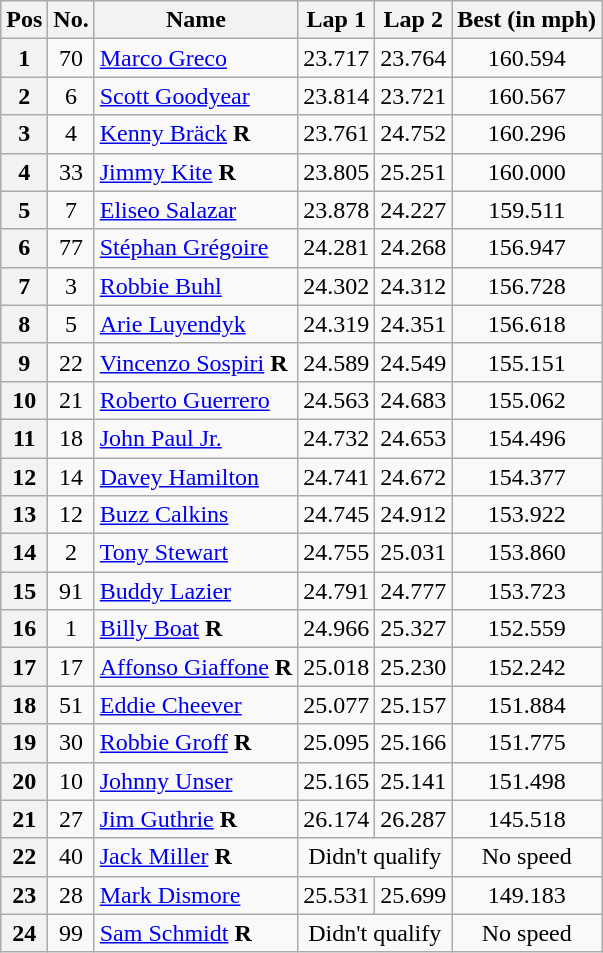<table class="wikitable sortable" " style="fontsize:95%">
<tr>
<th>Pos</th>
<th>No.</th>
<th>Name</th>
<th>Lap 1</th>
<th>Lap 2</th>
<th>Best (in mph)</th>
</tr>
<tr>
<th scope="row">1</th>
<td align=center>70</td>
<td> <a href='#'>Marco Greco</a></td>
<td align="center">23.717</td>
<td align="center">23.764</td>
<td align="center">160.594</td>
</tr>
<tr>
<th scope="row">2</th>
<td align=center>6</td>
<td> <a href='#'>Scott Goodyear</a></td>
<td align="center">23.814</td>
<td align="center">23.721</td>
<td align="center">160.567</td>
</tr>
<tr>
<th scope="row">3</th>
<td align=center>4</td>
<td> <a href='#'>Kenny Bräck</a> <strong><span>R</span></strong></td>
<td align="center">23.761</td>
<td align="center">24.752</td>
<td align="center">160.296</td>
</tr>
<tr>
<th scope="row">4</th>
<td align=center>33</td>
<td> <a href='#'>Jimmy Kite</a> <strong><span>R</span></strong></td>
<td align="center">23.805</td>
<td align="center">25.251</td>
<td align="center">160.000</td>
</tr>
<tr>
<th scope="row">5</th>
<td align=center>7</td>
<td> <a href='#'>Eliseo Salazar</a></td>
<td align="center">23.878</td>
<td align="center">24.227</td>
<td align="center">159.511</td>
</tr>
<tr>
<th scope="row">6</th>
<td align=center>77</td>
<td> <a href='#'>Stéphan Grégoire</a></td>
<td align="center">24.281</td>
<td align="center">24.268</td>
<td align="center">156.947</td>
</tr>
<tr>
<th scope="row">7</th>
<td align=center>3</td>
<td> <a href='#'>Robbie Buhl</a></td>
<td align="center">24.302</td>
<td align="center">24.312</td>
<td align="center">156.728</td>
</tr>
<tr>
<th scope="row">8</th>
<td align=center>5</td>
<td> <a href='#'>Arie Luyendyk</a></td>
<td align="center">24.319</td>
<td align="center">24.351</td>
<td align="center">156.618</td>
</tr>
<tr>
<th scope="row">9</th>
<td align=center>22</td>
<td> <a href='#'>Vincenzo Sospiri</a> <strong><span>R</span></strong></td>
<td align="center">24.589</td>
<td align="center">24.549</td>
<td align="center">155.151</td>
</tr>
<tr>
<th scope="row">10</th>
<td align=center>21</td>
<td> <a href='#'>Roberto Guerrero</a></td>
<td align="center">24.563</td>
<td align="center">24.683</td>
<td align="center">155.062</td>
</tr>
<tr>
<th scope="row">11</th>
<td align=center>18</td>
<td> <a href='#'>John Paul Jr.</a></td>
<td align="center">24.732</td>
<td align="center">24.653</td>
<td align="center">154.496</td>
</tr>
<tr>
<th scope="row">12</th>
<td align=center>14</td>
<td> <a href='#'>Davey Hamilton</a></td>
<td align="center">24.741</td>
<td align="center">24.672</td>
<td align="center">154.377</td>
</tr>
<tr>
<th scope="row">13</th>
<td align=center>12</td>
<td> <a href='#'>Buzz Calkins</a></td>
<td align="center">24.745</td>
<td align="center">24.912</td>
<td align="center">153.922</td>
</tr>
<tr>
<th scope="row">14</th>
<td align=center>2</td>
<td> <a href='#'>Tony Stewart</a></td>
<td align="center">24.755</td>
<td align="center">25.031</td>
<td align="center">153.860</td>
</tr>
<tr>
<th scope="row">15</th>
<td align=center>91</td>
<td> <a href='#'>Buddy Lazier</a></td>
<td align="center">24.791</td>
<td align="center">24.777</td>
<td align="center">153.723</td>
</tr>
<tr>
<th scope="row">16</th>
<td align=center>1</td>
<td> <a href='#'>Billy Boat</a> <strong><span>R</span></strong></td>
<td align="center">24.966</td>
<td align="center">25.327</td>
<td align="center">152.559</td>
</tr>
<tr>
<th scope="row">17</th>
<td align=center>17</td>
<td> <a href='#'>Affonso Giaffone</a> <strong><span>R</span></strong></td>
<td align="center">25.018</td>
<td align="center">25.230</td>
<td align="center">152.242</td>
</tr>
<tr>
<th scope="row">18</th>
<td align=center>51</td>
<td> <a href='#'>Eddie Cheever</a></td>
<td align="center">25.077</td>
<td align="center">25.157</td>
<td align="center">151.884</td>
</tr>
<tr>
<th scope="row">19</th>
<td align=center>30</td>
<td> <a href='#'>Robbie Groff</a> <strong><span>R</span></strong></td>
<td align="center">25.095</td>
<td align="center">25.166</td>
<td align="center">151.775</td>
</tr>
<tr>
<th scope="row">20</th>
<td align=center>10</td>
<td> <a href='#'>Johnny Unser</a></td>
<td align="center">25.165</td>
<td align="center">25.141</td>
<td align="center">151.498</td>
</tr>
<tr>
<th scope="row">21</th>
<td align=center>27</td>
<td> <a href='#'>Jim Guthrie</a> <strong><span>R</span></strong></td>
<td align="center">26.174</td>
<td align="center">26.287</td>
<td align="center">145.518</td>
</tr>
<tr>
<th scope="row">22</th>
<td align=center>40</td>
<td> <a href='#'>Jack Miller</a> <strong><span>R</span></strong></td>
<td colspan=2 align="center">Didn't qualify</td>
<td align="center">No speed</td>
</tr>
<tr>
<th scope="row">23</th>
<td align=center>28</td>
<td> <a href='#'>Mark Dismore</a></td>
<td align="center">25.531</td>
<td align="center">25.699</td>
<td align="center">149.183</td>
</tr>
<tr>
<th scope="row">24</th>
<td align=center>99</td>
<td> <a href='#'>Sam Schmidt</a> <strong><span>R</span></strong></td>
<td colspan=2 align="center">Didn't qualify</td>
<td align="center">No speed</td>
</tr>
</table>
